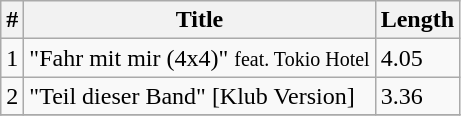<table class="wikitable">
<tr>
<th>#</th>
<th>Title</th>
<th>Length</th>
</tr>
<tr>
<td>1</td>
<td>"Fahr mit mir (4x4)" <small>feat. Tokio Hotel</small></td>
<td>4.05</td>
</tr>
<tr>
<td>2</td>
<td>"Teil dieser Band" [Klub Version]</td>
<td>3.36</td>
</tr>
<tr>
</tr>
</table>
